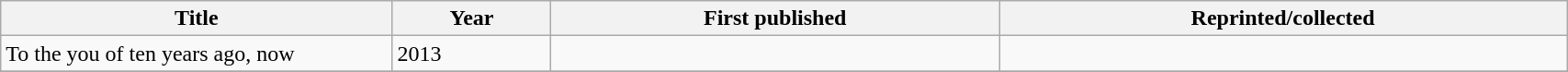<table class='wikitable sortable' width='90%'>
<tr>
<th width=25%>Title</th>
<th>Year</th>
<th>First published</th>
<th>Reprinted/collected</th>
</tr>
<tr>
<td>To the you of ten years ago, now</td>
<td>2013</td>
<td></td>
<td></td>
</tr>
<tr>
</tr>
</table>
